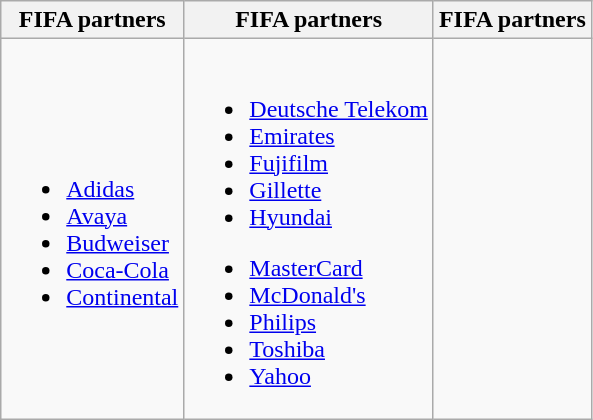<table class="wikitable">
<tr>
<th>FIFA partners</th>
<th>FIFA partners</th>
<th>FIFA partners</th>
</tr>
<tr>
<td><br><ul><li><a href='#'>Adidas</a></li><li><a href='#'>Avaya</a></li><li><a href='#'>Budweiser</a></li><li><a href='#'>Coca-Cola</a></li><li><a href='#'>Continental</a></li></ul></td>
<td><br>
<ul><li><a href='#'>Deutsche Telekom</a></li><li><a href='#'>Emirates</a></li><li><a href='#'>Fujifilm</a></li><li><a href='#'>Gillette</a></li><li><a href='#'>Hyundai</a></li></ul>
<ul><li><a href='#'>MasterCard</a></li><li><a href='#'>McDonald's</a></li><li><a href='#'>Philips</a></li><li><a href='#'>Toshiba</a></li><li><a href='#'>Yahoo</a></li></ul></td>
</tr>
</table>
